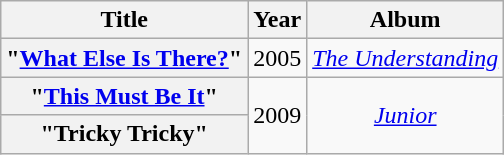<table class="wikitable plainrowheaders" style="text-align:center">
<tr>
<th scope="col">Title</th>
<th scope="col">Year</th>
<th scope="col">Album</th>
</tr>
<tr>
<th scope="row">"<a href='#'>What Else Is There?</a>"<br></th>
<td>2005</td>
<td><em><a href='#'>The Understanding</a></em></td>
</tr>
<tr>
<th scope="row">"<a href='#'>This Must Be It</a>"<br></th>
<td rowspan="2">2009</td>
<td rowspan="2"><em><a href='#'>Junior</a></em></td>
</tr>
<tr>
<th scope="row">"Tricky Tricky"<br></th>
</tr>
</table>
